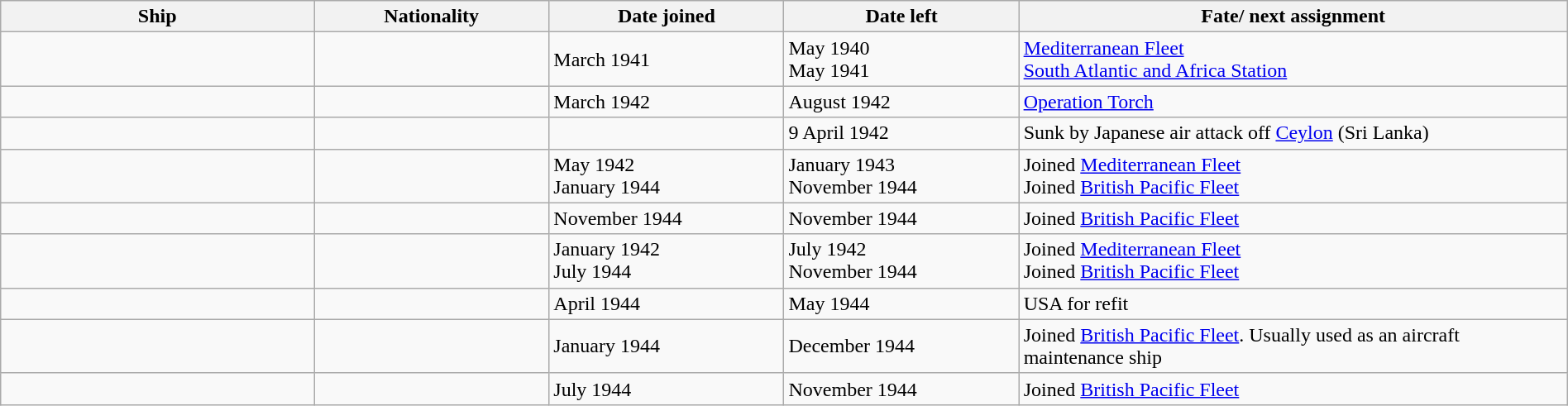<table class="wikitable" width="100%">
<tr>
<th width="20%">Ship</th>
<th width="15%">Nationality</th>
<th width="15%">Date joined</th>
<th width="15%">Date left</th>
<th width="35%">Fate/ next assignment</th>
</tr>
<tr>
<td></td>
<td></td>
<td><September 1939<br>March 1941</td>
<td>May 1940<br>May 1941</td>
<td><a href='#'>Mediterranean Fleet</a><br><a href='#'>South Atlantic and Africa Station</a></td>
</tr>
<tr>
<td></td>
<td></td>
<td>March 1942</td>
<td>August 1942</td>
<td><a href='#'>Operation Torch</a></td>
</tr>
<tr>
<td></td>
<td></td>
<td><March 1942</td>
<td>9 April 1942</td>
<td>Sunk by Japanese air attack off <a href='#'>Ceylon</a> (Sri Lanka)</td>
</tr>
<tr>
<td></td>
<td></td>
<td>May 1942<br>January 1944</td>
<td>January 1943<br>November 1944</td>
<td>Joined <a href='#'>Mediterranean Fleet</a><br>Joined <a href='#'>British Pacific Fleet</a></td>
</tr>
<tr>
<td></td>
<td></td>
<td>November 1944</td>
<td>November 1944</td>
<td>Joined <a href='#'>British Pacific Fleet</a></td>
</tr>
<tr>
<td></td>
<td></td>
<td>January 1942<br>July 1944</td>
<td>July 1942<br>November 1944</td>
<td>Joined <a href='#'>Mediterranean Fleet</a><br>Joined <a href='#'>British Pacific Fleet</a></td>
</tr>
<tr>
<td></td>
<td></td>
<td>April 1944</td>
<td>May 1944</td>
<td>USA for refit</td>
</tr>
<tr>
<td></td>
<td></td>
<td>January 1944</td>
<td>December 1944</td>
<td>Joined <a href='#'>British Pacific Fleet</a>. Usually used as an aircraft maintenance ship</td>
</tr>
<tr>
<td></td>
<td></td>
<td>July 1944</td>
<td>November 1944</td>
<td>Joined <a href='#'>British Pacific Fleet</a></td>
</tr>
</table>
